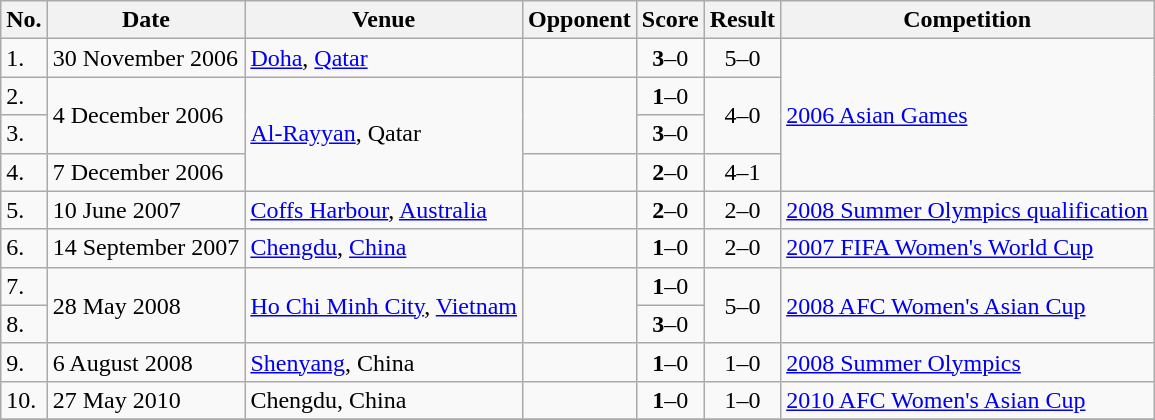<table class="wikitable">
<tr>
<th>No.</th>
<th>Date</th>
<th>Venue</th>
<th>Opponent</th>
<th>Score</th>
<th>Result</th>
<th>Competition</th>
</tr>
<tr>
<td>1.</td>
<td>30 November 2006</td>
<td><a href='#'>Doha</a>, <a href='#'>Qatar</a></td>
<td></td>
<td align=center><strong>3</strong>–0</td>
<td align=center>5–0</td>
<td rowspan=4><a href='#'>2006 Asian Games</a></td>
</tr>
<tr>
<td>2.</td>
<td rowspan=2>4 December 2006</td>
<td rowspan=3><a href='#'>Al-Rayyan</a>, Qatar</td>
<td rowspan=2></td>
<td align=center><strong>1</strong>–0</td>
<td rowspan=2 align=center>4–0</td>
</tr>
<tr>
<td>3.</td>
<td align=center><strong>3</strong>–0</td>
</tr>
<tr>
<td>4.</td>
<td>7 December 2006</td>
<td></td>
<td align=center><strong>2</strong>–0</td>
<td align=center>4–1</td>
</tr>
<tr>
<td>5.</td>
<td>10 June 2007</td>
<td><a href='#'>Coffs Harbour</a>, <a href='#'>Australia</a></td>
<td></td>
<td align=center><strong>2</strong>–0</td>
<td align=center>2–0</td>
<td><a href='#'>2008 Summer Olympics qualification</a></td>
</tr>
<tr>
<td>6.</td>
<td>14 September 2007</td>
<td><a href='#'>Chengdu</a>, <a href='#'>China</a></td>
<td></td>
<td align=center><strong>1</strong>–0</td>
<td align=center>2–0</td>
<td><a href='#'>2007 FIFA Women's World Cup</a></td>
</tr>
<tr>
<td>7.</td>
<td rowspan=2>28 May 2008</td>
<td rowspan=2><a href='#'>Ho Chi Minh City</a>, <a href='#'>Vietnam</a></td>
<td rowspan=2></td>
<td align=center><strong>1</strong>–0</td>
<td rowspan=2 align=center>5–0</td>
<td rowspan=2><a href='#'>2008 AFC Women's Asian Cup</a></td>
</tr>
<tr>
<td>8.</td>
<td align=center><strong>3</strong>–0</td>
</tr>
<tr>
<td>9.</td>
<td>6 August 2008</td>
<td><a href='#'>Shenyang</a>, China</td>
<td></td>
<td align=center><strong>1</strong>–0</td>
<td align=center>1–0</td>
<td><a href='#'>2008 Summer Olympics</a></td>
</tr>
<tr>
<td>10.</td>
<td>27 May 2010</td>
<td>Chengdu, China</td>
<td></td>
<td align=center><strong>1</strong>–0</td>
<td align=center>1–0 </td>
<td><a href='#'>2010 AFC Women's Asian Cup</a></td>
</tr>
<tr>
</tr>
</table>
